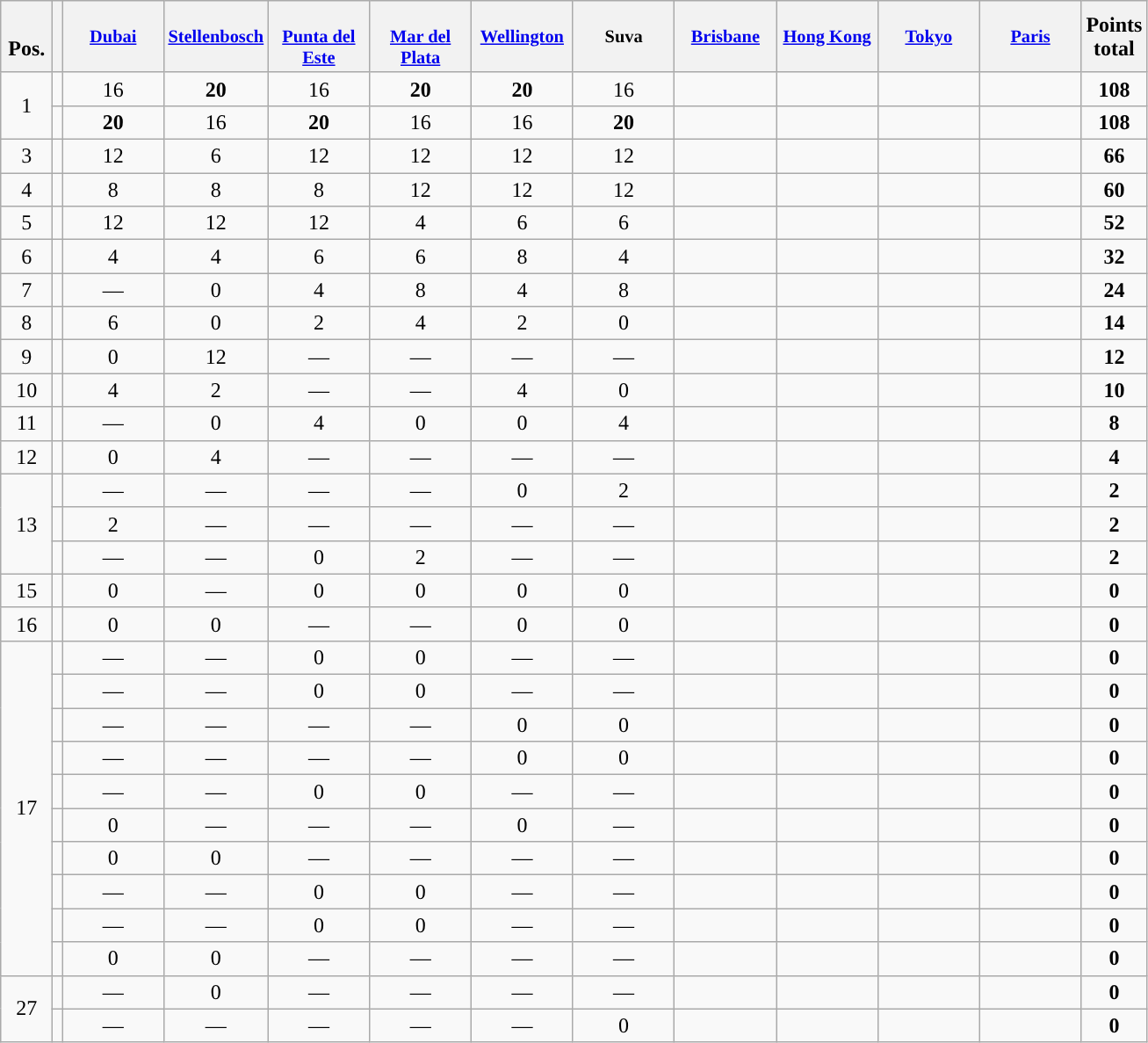<table class="wikitable" style="text-align:center;">
<tr>
<th style="width:2em;"><br>Pos.</th>
<th></th>
<th style="width:5.2em; vertical-align:top; font-size:85%;"><br><a href='#'>Dubai</a></th>
<th style="width:5.2em; vertical-align:top; font-size:85%;"><br><a href='#'>Stellenbosch</a></th>
<th style="width:5.2em; vertical-align:top; font-size:85%;"><br><a href='#'>Punta del Este</a></th>
<th style="width:5.2em; vertical-align:top; font-size:85%;"><br><a href='#'>Mar del Plata</a></th>
<th style="width:5.2em; vertical-align:top; font-size:85%;"><br><a href='#'>Wellington</a></th>
<th style="width:5.2em; vertical-align:top; font-size:85%;"><br>Suva</th>
<th style="width:5.2em; vertical-align:top; font-size:85%;"><br><a href='#'>Brisbane</a></th>
<th style="width:5.2em; vertical-align:top; font-size:85%;"><br><a href='#'>Hong Kong</a></th>
<th style="width:5.2em; vertical-align:top; font-size:85%;"><br><a href='#'>Tokyo</a></th>
<th style="width:5.2em; vertical-align:top; font-size:85%;"><br><a href='#'>Paris</a></th>
<th>Points<br>total</th>
</tr>
<tr>
<td rowspan=2>1</td>
<td align=left></td>
<td>16</td>
<td><strong>20</strong></td>
<td>16</td>
<td><strong>20</strong></td>
<td><strong>20</strong></td>
<td>16</td>
<td></td>
<td></td>
<td></td>
<td></td>
<td><strong>108</strong></td>
</tr>
<tr>
<td align=left></td>
<td><strong>20</strong></td>
<td>16</td>
<td><strong>20</strong></td>
<td>16</td>
<td>16</td>
<td><strong>20</strong></td>
<td></td>
<td></td>
<td></td>
<td></td>
<td><strong>108</strong></td>
</tr>
<tr>
<td>3</td>
<td align=left></td>
<td>12</td>
<td>6</td>
<td>12</td>
<td>12</td>
<td>12</td>
<td>12</td>
<td></td>
<td></td>
<td></td>
<td></td>
<td><strong>66</strong></td>
</tr>
<tr>
<td>4</td>
<td align=left></td>
<td>8</td>
<td>8</td>
<td>8</td>
<td>12</td>
<td>12</td>
<td>12</td>
<td></td>
<td></td>
<td></td>
<td></td>
<td><strong>60</strong></td>
</tr>
<tr>
<td>5</td>
<td align=left></td>
<td>12</td>
<td>12</td>
<td>12</td>
<td>4</td>
<td>6</td>
<td>6</td>
<td></td>
<td></td>
<td></td>
<td></td>
<td><strong>52</strong></td>
</tr>
<tr>
<td>6</td>
<td align=left></td>
<td>4</td>
<td>4</td>
<td>6</td>
<td>6</td>
<td>8</td>
<td>4</td>
<td></td>
<td></td>
<td></td>
<td></td>
<td><strong>32</strong></td>
</tr>
<tr>
<td>7</td>
<td align=left></td>
<td>—</td>
<td>0</td>
<td>4</td>
<td>8</td>
<td>4</td>
<td>8</td>
<td></td>
<td></td>
<td></td>
<td></td>
<td><strong>24</strong></td>
</tr>
<tr>
<td>8</td>
<td align=left></td>
<td>6</td>
<td>0</td>
<td>2</td>
<td>4</td>
<td>2</td>
<td>0</td>
<td></td>
<td></td>
<td></td>
<td></td>
<td><strong>14</strong></td>
</tr>
<tr>
<td>9</td>
<td align=left></td>
<td>0</td>
<td>12</td>
<td>—</td>
<td>—</td>
<td>—</td>
<td>—</td>
<td></td>
<td></td>
<td></td>
<td></td>
<td><strong>12</strong></td>
</tr>
<tr>
<td>10</td>
<td align=left></td>
<td>4</td>
<td>2</td>
<td>—</td>
<td>—</td>
<td>4</td>
<td>0</td>
<td></td>
<td></td>
<td></td>
<td></td>
<td><strong>10</strong></td>
</tr>
<tr>
<td>11</td>
<td align=left></td>
<td>—</td>
<td>0</td>
<td>4</td>
<td>0</td>
<td>0</td>
<td>4</td>
<td></td>
<td></td>
<td></td>
<td></td>
<td><strong>8</strong></td>
</tr>
<tr>
<td>12</td>
<td align=left></td>
<td>0</td>
<td>4</td>
<td>—</td>
<td>—</td>
<td>—</td>
<td>—</td>
<td></td>
<td></td>
<td></td>
<td></td>
<td><strong>4</strong></td>
</tr>
<tr>
<td rowspan=3>13</td>
<td align=left></td>
<td>—</td>
<td>—</td>
<td>—</td>
<td>—</td>
<td>0</td>
<td>2</td>
<td></td>
<td></td>
<td></td>
<td></td>
<td><strong>2</strong></td>
</tr>
<tr>
<td align=left></td>
<td>2</td>
<td>—</td>
<td>—</td>
<td>—</td>
<td>—</td>
<td>—</td>
<td></td>
<td></td>
<td></td>
<td></td>
<td><strong>2</strong></td>
</tr>
<tr>
<td align=left></td>
<td>—</td>
<td>—</td>
<td>0</td>
<td>2</td>
<td>—</td>
<td>—</td>
<td></td>
<td></td>
<td></td>
<td></td>
<td><strong>2</strong></td>
</tr>
<tr>
<td>15</td>
<td align=left></td>
<td>0</td>
<td>—</td>
<td>0</td>
<td>0</td>
<td>0</td>
<td>0</td>
<td></td>
<td></td>
<td></td>
<td></td>
<td><strong>0</strong></td>
</tr>
<tr>
<td>16</td>
<td align=left></td>
<td>0</td>
<td>0</td>
<td>—</td>
<td>—</td>
<td>0</td>
<td>0</td>
<td></td>
<td></td>
<td></td>
<td></td>
<td><strong>0</strong></td>
</tr>
<tr>
<td rowspan=10>17</td>
<td align=left></td>
<td>—</td>
<td>—</td>
<td>0</td>
<td>0</td>
<td>—</td>
<td>—</td>
<td></td>
<td></td>
<td></td>
<td></td>
<td><strong>0</strong></td>
</tr>
<tr>
<td align=left></td>
<td>—</td>
<td>—</td>
<td>0</td>
<td>0</td>
<td>—</td>
<td>—</td>
<td></td>
<td></td>
<td></td>
<td></td>
<td><strong>0</strong></td>
</tr>
<tr>
<td align=left></td>
<td>—</td>
<td>—</td>
<td>—</td>
<td>—</td>
<td>0</td>
<td>0</td>
<td></td>
<td></td>
<td></td>
<td></td>
<td><strong>0</strong></td>
</tr>
<tr>
<td align=left></td>
<td>—</td>
<td>—</td>
<td>—</td>
<td>—</td>
<td>0</td>
<td>0</td>
<td></td>
<td></td>
<td></td>
<td></td>
<td><strong>0</strong></td>
</tr>
<tr>
<td align=left></td>
<td>—</td>
<td>—</td>
<td>0</td>
<td>0</td>
<td>—</td>
<td>—</td>
<td></td>
<td></td>
<td></td>
<td></td>
<td><strong>0</strong></td>
</tr>
<tr>
<td align=left></td>
<td>0</td>
<td>—</td>
<td>—</td>
<td>—</td>
<td>0</td>
<td>—</td>
<td></td>
<td></td>
<td></td>
<td></td>
<td><strong>0</strong></td>
</tr>
<tr>
<td align=left></td>
<td>0</td>
<td>0</td>
<td>—</td>
<td>—</td>
<td>—</td>
<td>—</td>
<td></td>
<td></td>
<td></td>
<td></td>
<td><strong>0</strong></td>
</tr>
<tr>
<td align=left></td>
<td>—</td>
<td>—</td>
<td>0</td>
<td>0</td>
<td>—</td>
<td>—</td>
<td></td>
<td></td>
<td></td>
<td></td>
<td><strong>0</strong></td>
</tr>
<tr>
<td align=left></td>
<td>—</td>
<td>—</td>
<td>0</td>
<td>0</td>
<td>—</td>
<td>—</td>
<td></td>
<td></td>
<td></td>
<td></td>
<td><strong>0</strong></td>
</tr>
<tr>
<td align=left></td>
<td>0</td>
<td>0</td>
<td>—</td>
<td>—</td>
<td>—</td>
<td>—</td>
<td></td>
<td></td>
<td></td>
<td></td>
<td><strong>0</strong></td>
</tr>
<tr>
<td rowspan=2>27</td>
<td align=left></td>
<td>—</td>
<td>0</td>
<td>—</td>
<td>—</td>
<td>—</td>
<td>—</td>
<td></td>
<td></td>
<td></td>
<td></td>
<td><strong>0</strong></td>
</tr>
<tr>
<td align=left></td>
<td>—</td>
<td>—</td>
<td>—</td>
<td>—</td>
<td>—</td>
<td>0</td>
<td></td>
<td></td>
<td></td>
<td></td>
<td><strong>0</strong></td>
</tr>
</table>
